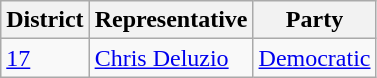<table class="wikitable">
<tr>
<th>District</th>
<th>Representative</th>
<th>Party</th>
</tr>
<tr>
<td><a href='#'>17</a></td>
<td><a href='#'>Chris Deluzio</a></td>
<td><a href='#'>Democratic</a></td>
</tr>
</table>
